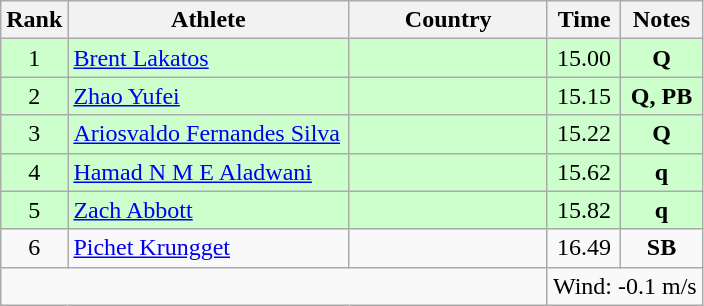<table class="wikitable sortable" style="text-align:center">
<tr>
<th>Rank</th>
<th style="width:180px">Athlete</th>
<th style="width:125px">Country</th>
<th>Time</th>
<th>Notes</th>
</tr>
<tr style="background:#cfc;">
<td>1</td>
<td style="text-align:left;"><a href='#'>Brent Lakatos</a></td>
<td style="text-align:left;"></td>
<td>15.00</td>
<td><strong>Q</strong></td>
</tr>
<tr style="background:#cfc;">
<td>2</td>
<td style="text-align:left;"><a href='#'>Zhao Yufei</a></td>
<td style="text-align:left;"></td>
<td>15.15</td>
<td><strong>Q, PB</strong></td>
</tr>
<tr style="background:#cfc;">
<td>3</td>
<td style="text-align:left;"><a href='#'>Ariosvaldo Fernandes Silva</a></td>
<td style="text-align:left;"></td>
<td>15.22</td>
<td><strong>Q</strong></td>
</tr>
<tr style="background:#cfc;">
<td>4</td>
<td style="text-align:left;"><a href='#'>Hamad N M E Aladwani</a></td>
<td style="text-align:left;"></td>
<td>15.62</td>
<td><strong>q</strong></td>
</tr>
<tr style="background:#cfc;">
<td>5</td>
<td style="text-align:left;"><a href='#'>Zach Abbott</a></td>
<td style="text-align:left;"></td>
<td>15.82</td>
<td><strong>q</strong></td>
</tr>
<tr>
<td>6</td>
<td style="text-align:left;"><a href='#'>Pichet Krungget</a></td>
<td style="text-align:left;"></td>
<td>16.49</td>
<td><strong>SB</strong></td>
</tr>
<tr class="sortbottom">
<td colspan="3"></td>
<td colspan="2">Wind: -0.1 m/s</td>
</tr>
</table>
